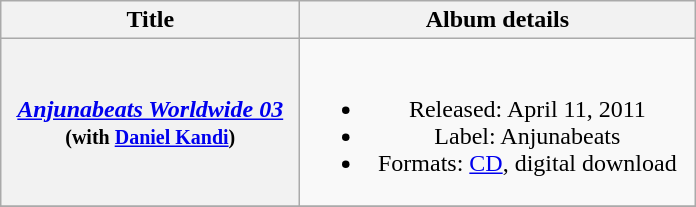<table class="wikitable plainrowheaders" style="text-align:center;">
<tr>
<th scope="col" rowspan="1" style="width:12em;">Title</th>
<th rowspan="1" scope="col" style="width:16em;">Album details</th>
</tr>
<tr>
<th scope="row"><em><a href='#'>Anjunabeats Worldwide 03</a></em><br><small>(with <a href='#'>Daniel Kandi</a>)</small></th>
<td><br><ul><li>Released: April 11, 2011</li><li>Label: Anjunabeats</li><li>Formats: <a href='#'>CD</a>, digital download</li></ul></td>
</tr>
<tr>
</tr>
</table>
